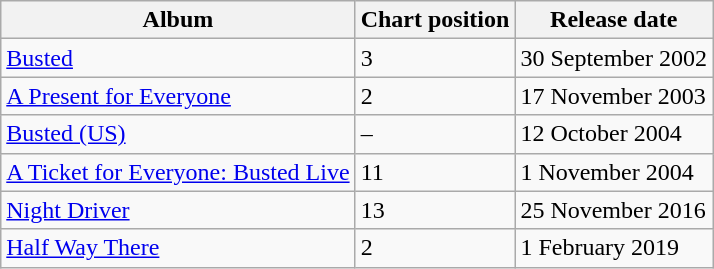<table class="wikitable">
<tr>
<th>Album</th>
<th>Chart position</th>
<th>Release date</th>
</tr>
<tr>
<td><a href='#'>Busted</a></td>
<td>3</td>
<td>30 September 2002</td>
</tr>
<tr>
<td><a href='#'>A Present for Everyone</a></td>
<td>2</td>
<td>17 November 2003</td>
</tr>
<tr>
<td><a href='#'>Busted (US)</a></td>
<td>–</td>
<td>12 October 2004</td>
</tr>
<tr>
<td><a href='#'>A Ticket for Everyone: Busted Live</a></td>
<td>11</td>
<td>1 November 2004</td>
</tr>
<tr>
<td><a href='#'>Night Driver</a></td>
<td>13</td>
<td>25 November 2016</td>
</tr>
<tr>
<td><a href='#'>Half Way There</a></td>
<td>2</td>
<td>1 February 2019</td>
</tr>
</table>
